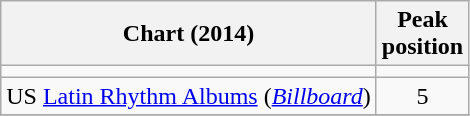<table class="wikitable sortable plainrowheaders">
<tr>
<th>Chart (2014)</th>
<th>Peak<br>position</th>
</tr>
<tr>
<td></td>
</tr>
<tr>
<td>US <a href='#'>Latin Rhythm Albums</a> (<em><a href='#'>Billboard</a></em>)</td>
<td style="text-align:center;">5</td>
</tr>
<tr>
</tr>
</table>
